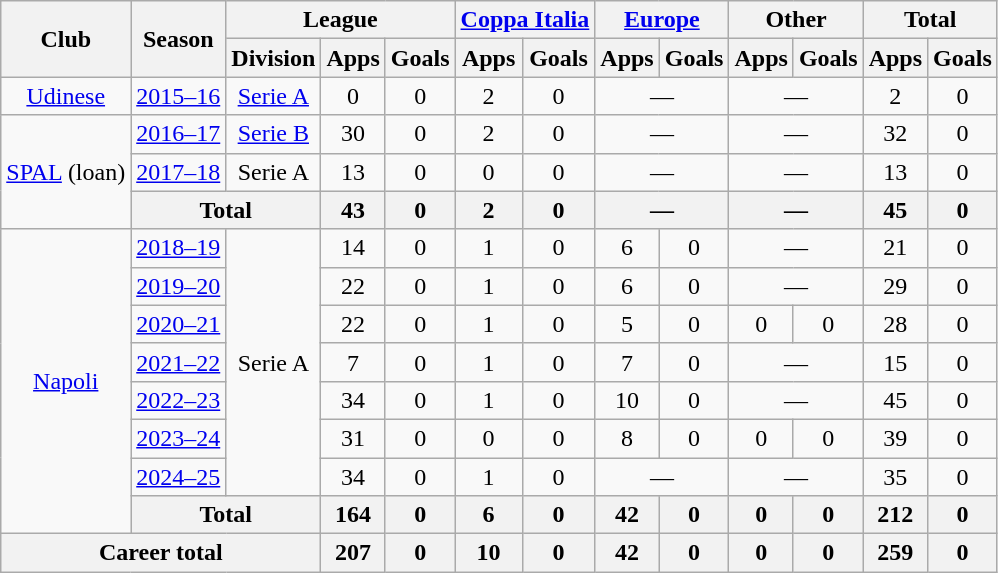<table class="wikitable" style="text-align:center">
<tr>
<th rowspan="2">Club</th>
<th rowspan="2">Season</th>
<th colspan="3">League</th>
<th colspan="2"><a href='#'>Coppa Italia</a></th>
<th colspan="2"><a href='#'>Europe</a></th>
<th colspan="2">Other</th>
<th colspan="2">Total</th>
</tr>
<tr>
<th>Division</th>
<th>Apps</th>
<th>Goals</th>
<th>Apps</th>
<th>Goals</th>
<th>Apps</th>
<th>Goals</th>
<th>Apps</th>
<th>Goals</th>
<th>Apps</th>
<th>Goals</th>
</tr>
<tr>
<td><a href='#'>Udinese</a></td>
<td><a href='#'>2015–16</a></td>
<td><a href='#'>Serie A</a></td>
<td>0</td>
<td>0</td>
<td>2</td>
<td>0</td>
<td colspan="2">—</td>
<td colspan="2">—</td>
<td>2</td>
<td>0</td>
</tr>
<tr>
<td rowspan="3"><a href='#'>SPAL</a> (loan)</td>
<td><a href='#'>2016–17</a></td>
<td><a href='#'>Serie B</a></td>
<td>30</td>
<td>0</td>
<td>2</td>
<td>0</td>
<td colspan="2">—</td>
<td colspan="2">—</td>
<td>32</td>
<td>0</td>
</tr>
<tr>
<td><a href='#'>2017–18</a></td>
<td>Serie A</td>
<td>13</td>
<td>0</td>
<td>0</td>
<td>0</td>
<td colspan="2">—</td>
<td colspan="2">—</td>
<td>13</td>
<td>0</td>
</tr>
<tr>
<th colspan="2">Total</th>
<th>43</th>
<th>0</th>
<th>2</th>
<th>0</th>
<th colspan="2">—</th>
<th colspan="2">—</th>
<th>45</th>
<th>0</th>
</tr>
<tr>
<td rowspan="8"><a href='#'>Napoli</a></td>
<td><a href='#'>2018–19</a></td>
<td rowspan="7">Serie A</td>
<td>14</td>
<td>0</td>
<td>1</td>
<td>0</td>
<td>6</td>
<td>0</td>
<td colspan="2">—</td>
<td>21</td>
<td>0</td>
</tr>
<tr>
<td><a href='#'>2019–20</a></td>
<td>22</td>
<td>0</td>
<td>1</td>
<td>0</td>
<td>6</td>
<td>0</td>
<td colspan="2">—</td>
<td>29</td>
<td>0</td>
</tr>
<tr>
<td><a href='#'>2020–21</a></td>
<td>22</td>
<td>0</td>
<td>1</td>
<td>0</td>
<td>5</td>
<td>0</td>
<td>0</td>
<td>0</td>
<td>28</td>
<td>0</td>
</tr>
<tr>
<td><a href='#'>2021–22</a></td>
<td>7</td>
<td>0</td>
<td>1</td>
<td>0</td>
<td>7</td>
<td>0</td>
<td colspan="2">—</td>
<td>15</td>
<td>0</td>
</tr>
<tr>
<td><a href='#'>2022–23</a></td>
<td>34</td>
<td>0</td>
<td>1</td>
<td>0</td>
<td>10</td>
<td>0</td>
<td colspan="2">—</td>
<td>45</td>
<td>0</td>
</tr>
<tr>
<td><a href='#'>2023–24</a></td>
<td>31</td>
<td>0</td>
<td>0</td>
<td>0</td>
<td>8</td>
<td>0</td>
<td>0</td>
<td>0</td>
<td>39</td>
<td>0</td>
</tr>
<tr>
<td><a href='#'>2024–25</a></td>
<td>34</td>
<td>0</td>
<td>1</td>
<td>0</td>
<td colspan="2">—</td>
<td colspan="2">—</td>
<td>35</td>
<td>0</td>
</tr>
<tr>
<th colspan="2">Total</th>
<th>164</th>
<th>0</th>
<th>6</th>
<th>0</th>
<th>42</th>
<th>0</th>
<th>0</th>
<th>0</th>
<th>212</th>
<th>0</th>
</tr>
<tr>
<th colspan="3">Career total</th>
<th>207</th>
<th>0</th>
<th>10</th>
<th>0</th>
<th>42</th>
<th>0</th>
<th>0</th>
<th>0</th>
<th>259</th>
<th>0</th>
</tr>
</table>
